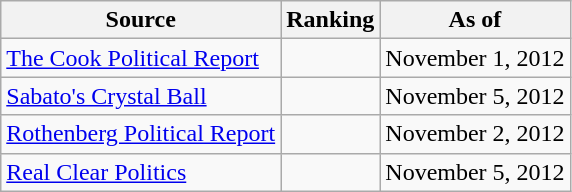<table class="wikitable" style="text-align:center">
<tr>
<th>Source</th>
<th>Ranking</th>
<th>As of</th>
</tr>
<tr>
<td align=left><a href='#'>The Cook Political Report</a></td>
<td></td>
<td>November 1, 2012</td>
</tr>
<tr>
<td align=left><a href='#'>Sabato's Crystal Ball</a></td>
<td></td>
<td>November 5, 2012</td>
</tr>
<tr>
<td align=left><a href='#'>Rothenberg Political Report</a></td>
<td></td>
<td>November 2, 2012</td>
</tr>
<tr>
<td align=left><a href='#'>Real Clear Politics</a></td>
<td></td>
<td>November 5, 2012</td>
</tr>
</table>
